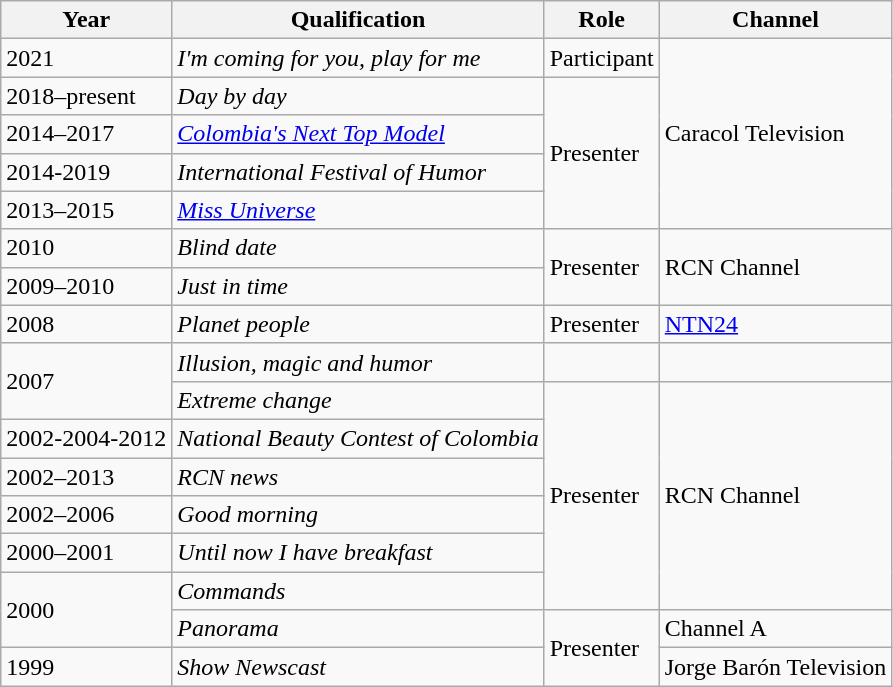<table class="wikitable">
<tr>
<th>Year</th>
<th>Qualification</th>
<th>Role</th>
<th>Channel</th>
</tr>
<tr>
<td>2021</td>
<td><em>I'm coming for you, play for me</em></td>
<td>Participant</td>
<td rowspan="5">Caracol Television</td>
</tr>
<tr>
<td>2018–present</td>
<td><em>Day by day</em></td>
<td rowspan="4">Presenter</td>
</tr>
<tr>
<td>2014–2017</td>
<td><em><a href='#'>Colombia's Next Top Model</a></em></td>
</tr>
<tr>
<td>2014-2019</td>
<td><em>International Festival of Humor</em></td>
</tr>
<tr>
<td>2013–2015</td>
<td><em><a href='#'>Miss Universe</a></em></td>
</tr>
<tr>
<td>2010</td>
<td><em>Blind date</em></td>
<td rowspan="2">Presenter</td>
<td rowspan="2">RCN Channel</td>
</tr>
<tr>
<td>2009–2010</td>
<td><em>Just in time</em></td>
</tr>
<tr>
<td>2008</td>
<td><em>Planet people</em></td>
<td>Presenter</td>
<td><a href='#'>NTN24</a></td>
</tr>
<tr>
<td rowspan="2">2007</td>
<td><em>Illusion, magic and humor</em></td>
<td></td>
<td></td>
</tr>
<tr>
<td><em>Extreme change</em></td>
<td rowspan="6">Presenter</td>
<td rowspan="6">RCN Channel</td>
</tr>
<tr>
<td>2002-2004-2012</td>
<td><em>National Beauty Contest of Colombia</em></td>
</tr>
<tr>
<td>2002–2013</td>
<td><em>RCN news</em></td>
</tr>
<tr>
<td>2002–2006</td>
<td><em>Good morning</em></td>
</tr>
<tr>
<td>2000–2001</td>
<td><em>Until now I have breakfast</em></td>
</tr>
<tr>
<td rowspan="2">2000</td>
<td><em>Commands</em></td>
</tr>
<tr>
<td><em>Panorama </em></td>
<td rowspan="2">Presenter</td>
<td>Channel A</td>
</tr>
<tr>
<td>1999</td>
<td><em>Show Newscast</em></td>
<td>Jorge Barón Television</td>
</tr>
</table>
